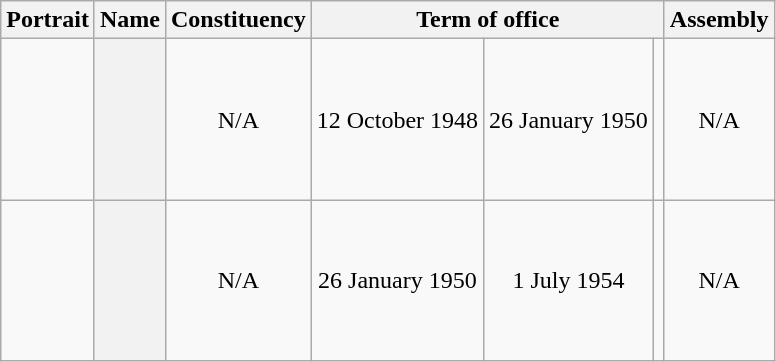<table class="wikitable sortable" style="text-align:center">
<tr>
<th class="unsortable" scope="col">Portrait</th>
<th class="sortable" scope="col">Name</th>
<th scope="col">Constituency</th>
<th colspan="3" scope="colgroup">Term of office</th>
<th scope="col">Assembly</th>
</tr>
<tr align=center>
<td align="center" height="100px"></td>
<th scope="row"></th>
<td>N/A</td>
<td>12 October 1948</td>
<td>26 January 1950</td>
<td></td>
<td>N/A</td>
</tr>
<tr align=center>
<td align="center" height="100px"></td>
<th scope="row"></th>
<td>N/A</td>
<td>26 January 1950</td>
<td>1 July 1954</td>
<td></td>
<td>N/A</td>
</tr>
</table>
